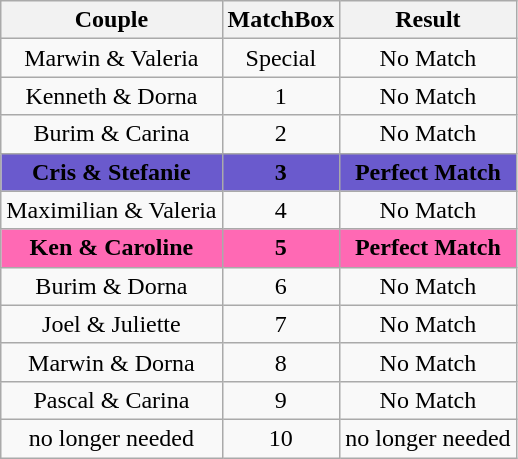<table class="wikitable" style="text-align:center;">
<tr valign="bottom">
<th>Couple</th>
<th>MatchBox</th>
<th>Result</th>
</tr>
<tr valign="top">
<td>Marwin & Valeria</td>
<td>Special</td>
<td>No Match</td>
</tr>
<tr>
<td>Kenneth & Dorna</td>
<td>1</td>
<td>No Match</td>
</tr>
<tr>
<td>Burim & Carina</td>
<td>2</td>
<td>No Match</td>
</tr>
<tr>
<td style="background:slateblue"><strong>Cris & Stefanie</strong></td>
<td style="background:slateblue"><strong>3</strong></td>
<td style="background:slateblue"><strong>Perfect Match</strong></td>
</tr>
<tr>
<td>Maximilian & Valeria</td>
<td>4</td>
<td>No Match</td>
</tr>
<tr>
<td style="background:hotpink"><strong>Ken & Caroline</strong></td>
<td style="background:hotpink"><strong>5</strong></td>
<td style="background:hotpink"><strong>Perfect Match</strong></td>
</tr>
<tr>
<td>Burim & Dorna</td>
<td>6</td>
<td>No Match</td>
</tr>
<tr>
<td>Joel & Juliette</td>
<td>7</td>
<td>No Match</td>
</tr>
<tr>
<td>Marwin & Dorna</td>
<td>8</td>
<td>No Match</td>
</tr>
<tr>
<td>Pascal & Carina</td>
<td>9</td>
<td>No Match</td>
</tr>
<tr>
<td>no longer needed</td>
<td>10</td>
<td>no longer needed</td>
</tr>
</table>
